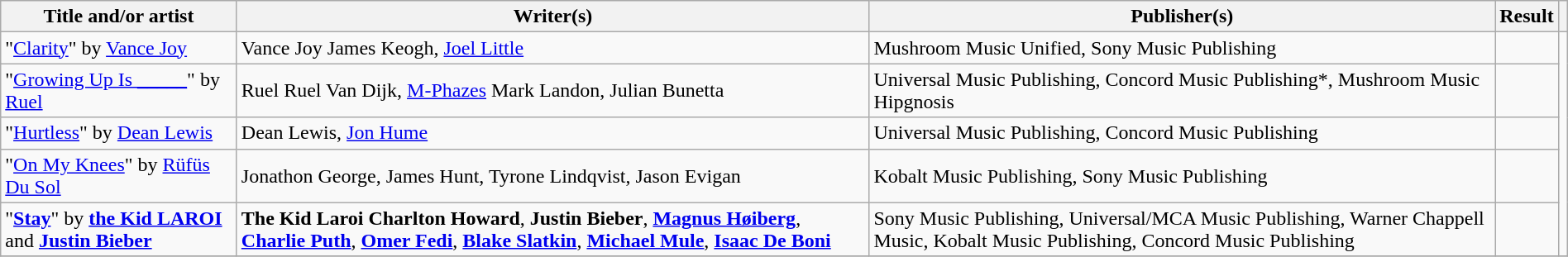<table class="wikitable" width=100%>
<tr>
<th scope="col">Title and/or artist</th>
<th scope="col">Writer(s)</th>
<th scope="col">Publisher(s)</th>
<th scope="col">Result</th>
<th scope="col"></th>
</tr>
<tr>
<td>"<a href='#'>Clarity</a>" by <a href='#'>Vance Joy</a></td>
<td>Vance Joy  James Keogh, <a href='#'>Joel Little</a></td>
<td>Mushroom Music  Unified, Sony Music Publishing</td>
<td></td>
<td rowspan="5"></td>
</tr>
<tr>
<td>"<a href='#'>Growing Up Is _____</a>" by <a href='#'>Ruel</a></td>
<td>Ruel  Ruel Van Dijk, <a href='#'>M-Phazes</a>  Mark Landon, Julian Bunetta</td>
<td>Universal Music Publishing, Concord Music Publishing*, Mushroom Music  Hipgnosis</td>
<td></td>
</tr>
<tr>
<td>"<a href='#'>Hurtless</a>" by <a href='#'>Dean Lewis</a></td>
<td>Dean Lewis, <a href='#'>Jon Hume</a></td>
<td>Universal Music Publishing, Concord Music Publishing</td>
<td></td>
</tr>
<tr>
<td>"<a href='#'>On My Knees</a>" by <a href='#'>Rüfüs Du Sol</a></td>
<td>Jonathon George, James Hunt, Tyrone Lindqvist, Jason Evigan</td>
<td>Kobalt Music Publishing, Sony Music Publishing</td>
<td></td>
</tr>
<tr>
<td>"<strong><a href='#'>Stay</a></strong>" by <strong><a href='#'>the Kid LAROI</a></strong> and <strong><a href='#'>Justin Bieber</a></strong></td>
<td><strong>The Kid Laroi</strong>  <strong>Charlton Howard</strong>, <strong>Justin Bieber</strong>, <strong><a href='#'>Magnus Høiberg</a></strong>, <strong><a href='#'>Charlie Puth</a></strong>, <strong><a href='#'>Omer Fedi</a></strong>, <strong><a href='#'>Blake Slatkin</a></strong>, <strong><a href='#'>Michael Mule</a></strong>, <strong><a href='#'>Isaac De Boni</a></strong></td>
<td>Sony Music Publishing, Universal/MCA Music Publishing, Warner Chappell Music, Kobalt Music Publishing, Concord Music Publishing</td>
<td></td>
</tr>
<tr>
</tr>
</table>
